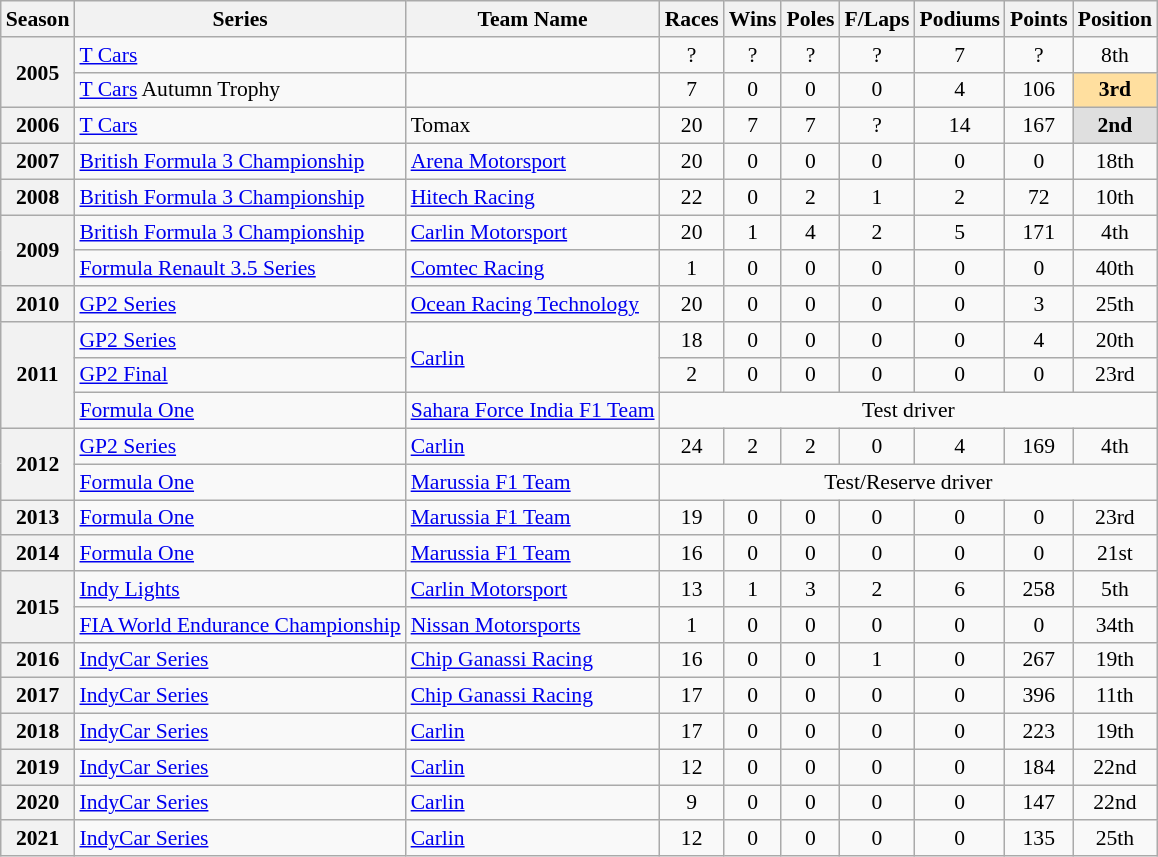<table class="wikitable" style="font-size: 90%; text-align:center">
<tr>
<th>Season</th>
<th>Series</th>
<th>Team Name</th>
<th>Races</th>
<th>Wins</th>
<th>Poles</th>
<th>F/Laps</th>
<th>Podiums</th>
<th>Points</th>
<th>Position</th>
</tr>
<tr>
<th rowspan=2>2005</th>
<td align=left><a href='#'>T Cars</a></td>
<td align=left></td>
<td>?</td>
<td>?</td>
<td>?</td>
<td>?</td>
<td>7</td>
<td>?</td>
<td>8th</td>
</tr>
<tr>
<td align=left><a href='#'>T Cars</a> Autumn Trophy</td>
<td align=left></td>
<td>7</td>
<td>0</td>
<td>0</td>
<td>0</td>
<td>4</td>
<td>106</td>
<td style="background:#FFDF9F;"><strong>3rd</strong></td>
</tr>
<tr>
<th>2006</th>
<td align=left><a href='#'>T Cars</a></td>
<td align=left>Tomax</td>
<td>20</td>
<td>7</td>
<td>7</td>
<td>?</td>
<td>14</td>
<td>167</td>
<td style="background:#DFDFDF;"><strong>2nd</strong></td>
</tr>
<tr>
<th>2007</th>
<td align=left><a href='#'>British Formula 3 Championship</a></td>
<td align=left><a href='#'>Arena Motorsport</a></td>
<td>20</td>
<td>0</td>
<td>0</td>
<td>0</td>
<td>0</td>
<td>0</td>
<td>18th</td>
</tr>
<tr>
<th>2008</th>
<td align=left><a href='#'>British Formula 3 Championship</a></td>
<td align=left><a href='#'>Hitech Racing</a></td>
<td>22</td>
<td>0</td>
<td>2</td>
<td>1</td>
<td>2</td>
<td>72</td>
<td>10th</td>
</tr>
<tr>
<th rowspan=2>2009</th>
<td align=left><a href='#'>British Formula 3 Championship</a></td>
<td align=left><a href='#'>Carlin Motorsport</a></td>
<td>20</td>
<td>1</td>
<td>4</td>
<td>2</td>
<td>5</td>
<td>171</td>
<td>4th</td>
</tr>
<tr>
<td align=left><a href='#'>Formula Renault 3.5 Series</a></td>
<td align=left><a href='#'>Comtec Racing</a></td>
<td>1</td>
<td>0</td>
<td>0</td>
<td>0</td>
<td>0</td>
<td>0</td>
<td>40th</td>
</tr>
<tr>
<th>2010</th>
<td align=left><a href='#'>GP2 Series</a></td>
<td align=left><a href='#'>Ocean Racing Technology</a></td>
<td>20</td>
<td>0</td>
<td>0</td>
<td>0</td>
<td>0</td>
<td>3</td>
<td>25th</td>
</tr>
<tr>
<th rowspan="3">2011</th>
<td align=left><a href='#'>GP2 Series</a></td>
<td rowspan=2 align=left><a href='#'>Carlin</a></td>
<td>18</td>
<td>0</td>
<td>0</td>
<td>0</td>
<td>0</td>
<td>4</td>
<td>20th</td>
</tr>
<tr>
<td align=left><a href='#'>GP2 Final</a></td>
<td>2</td>
<td>0</td>
<td>0</td>
<td>0</td>
<td>0</td>
<td>0</td>
<td>23rd</td>
</tr>
<tr>
<td align=left><a href='#'>Formula One</a></td>
<td align=left nowrap><a href='#'>Sahara Force India F1 Team</a></td>
<td colspan="7">Test driver</td>
</tr>
<tr>
<th rowspan="2">2012</th>
<td align="left"><a href='#'>GP2 Series</a></td>
<td align="left"><a href='#'>Carlin</a></td>
<td>24</td>
<td>2</td>
<td>2</td>
<td>0</td>
<td>4</td>
<td>169</td>
<td>4th</td>
</tr>
<tr>
<td align=left><a href='#'>Formula One</a></td>
<td align=left><a href='#'>Marussia F1 Team</a></td>
<td colspan="7">Test/Reserve driver</td>
</tr>
<tr>
<th>2013</th>
<td align=left><a href='#'>Formula One</a></td>
<td align=left><a href='#'>Marussia F1 Team</a></td>
<td>19</td>
<td>0</td>
<td>0</td>
<td>0</td>
<td>0</td>
<td>0</td>
<td>23rd</td>
</tr>
<tr>
<th>2014</th>
<td align=left><a href='#'>Formula One</a></td>
<td align=left><a href='#'>Marussia F1 Team</a></td>
<td>16</td>
<td>0</td>
<td>0</td>
<td>0</td>
<td>0</td>
<td>0</td>
<td>21st</td>
</tr>
<tr>
<th rowspan=2>2015</th>
<td align=left><a href='#'>Indy Lights</a></td>
<td align=left><a href='#'>Carlin Motorsport</a></td>
<td>13</td>
<td>1</td>
<td>3</td>
<td>2</td>
<td>6</td>
<td>258</td>
<td>5th</td>
</tr>
<tr>
<td align=left nowrap><a href='#'>FIA World Endurance Championship</a></td>
<td align=left><a href='#'>Nissan Motorsports</a></td>
<td>1</td>
<td>0</td>
<td>0</td>
<td>0</td>
<td>0</td>
<td>0</td>
<td>34th</td>
</tr>
<tr>
<th>2016</th>
<td align=left><a href='#'>IndyCar Series</a></td>
<td align=left><a href='#'>Chip Ganassi Racing</a></td>
<td>16</td>
<td>0</td>
<td>0</td>
<td>1</td>
<td>0</td>
<td>267</td>
<td>19th</td>
</tr>
<tr>
<th>2017</th>
<td align=left><a href='#'>IndyCar Series</a></td>
<td align=left><a href='#'>Chip Ganassi Racing</a></td>
<td>17</td>
<td>0</td>
<td>0</td>
<td>0</td>
<td>0</td>
<td>396</td>
<td>11th</td>
</tr>
<tr>
<th>2018</th>
<td align=left><a href='#'>IndyCar Series</a></td>
<td align=left><a href='#'>Carlin</a></td>
<td>17</td>
<td>0</td>
<td>0</td>
<td>0</td>
<td>0</td>
<td>223</td>
<td>19th</td>
</tr>
<tr>
<th>2019</th>
<td align=left><a href='#'>IndyCar Series</a></td>
<td align=left><a href='#'>Carlin</a></td>
<td>12</td>
<td>0</td>
<td>0</td>
<td>0</td>
<td>0</td>
<td>184</td>
<td>22nd</td>
</tr>
<tr>
<th>2020</th>
<td align=left><a href='#'>IndyCar Series</a></td>
<td align=left><a href='#'>Carlin</a></td>
<td>9</td>
<td>0</td>
<td>0</td>
<td>0</td>
<td>0</td>
<td>147</td>
<td>22nd</td>
</tr>
<tr>
<th>2021</th>
<td align=left><a href='#'>IndyCar Series</a></td>
<td align=left><a href='#'>Carlin</a></td>
<td>12</td>
<td>0</td>
<td>0</td>
<td>0</td>
<td>0</td>
<td>135</td>
<td>25th</td>
</tr>
</table>
